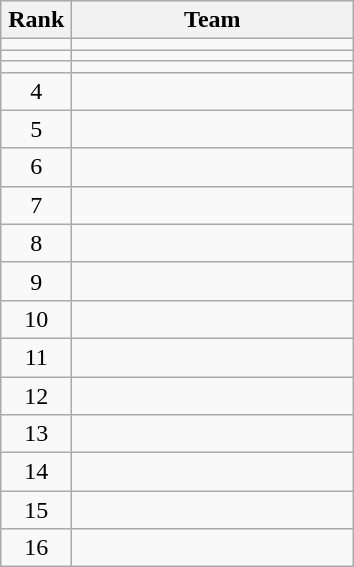<table class="wikitable" style="text-align: center;">
<tr>
<th width=40>Rank</th>
<th width=180>Team</th>
</tr>
<tr align=center>
<td></td>
<td style="text-align:left;"></td>
</tr>
<tr align=center>
<td></td>
<td style="text-align:left;"></td>
</tr>
<tr align=center>
<td></td>
<td style="text-align:left;"></td>
</tr>
<tr align=center>
<td>4</td>
<td style="text-align:left;"></td>
</tr>
<tr align=center>
<td>5</td>
<td style="text-align:left;"></td>
</tr>
<tr align=center>
<td>6</td>
<td style="text-align:left;"></td>
</tr>
<tr align=center>
<td>7</td>
<td style="text-align:left;"></td>
</tr>
<tr align=center>
<td>8</td>
<td style="text-align:left;"></td>
</tr>
<tr align=center>
<td>9</td>
<td style="text-align:left;"></td>
</tr>
<tr align=center>
<td>10</td>
<td style="text-align:left;"></td>
</tr>
<tr align=center>
<td>11</td>
<td style="text-align:left;"></td>
</tr>
<tr align=center>
<td>12</td>
<td style="text-align:left;"></td>
</tr>
<tr align=center>
<td>13</td>
<td style="text-align:left;"></td>
</tr>
<tr align=center>
<td>14</td>
<td style="text-align:left;"></td>
</tr>
<tr align=center>
<td>15</td>
<td style="text-align:left;"></td>
</tr>
<tr align=center>
<td>16</td>
<td style="text-align:left;"></td>
</tr>
</table>
